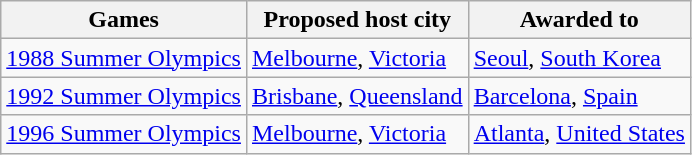<table class="wikitable">
<tr>
<th>Games</th>
<th>Proposed host city</th>
<th>Awarded to</th>
</tr>
<tr>
<td><a href='#'>1988 Summer Olympics</a></td>
<td><a href='#'>Melbourne</a>, <a href='#'>Victoria</a></td>
<td><a href='#'>Seoul</a>, <a href='#'>South Korea</a></td>
</tr>
<tr>
<td><a href='#'>1992 Summer Olympics</a></td>
<td><a href='#'>Brisbane</a>, <a href='#'>Queensland</a></td>
<td><a href='#'>Barcelona</a>, <a href='#'>Spain</a></td>
</tr>
<tr>
<td><a href='#'>1996 Summer Olympics</a></td>
<td><a href='#'>Melbourne</a>, <a href='#'>Victoria</a></td>
<td><a href='#'>Atlanta</a>, <a href='#'>United States</a></td>
</tr>
</table>
